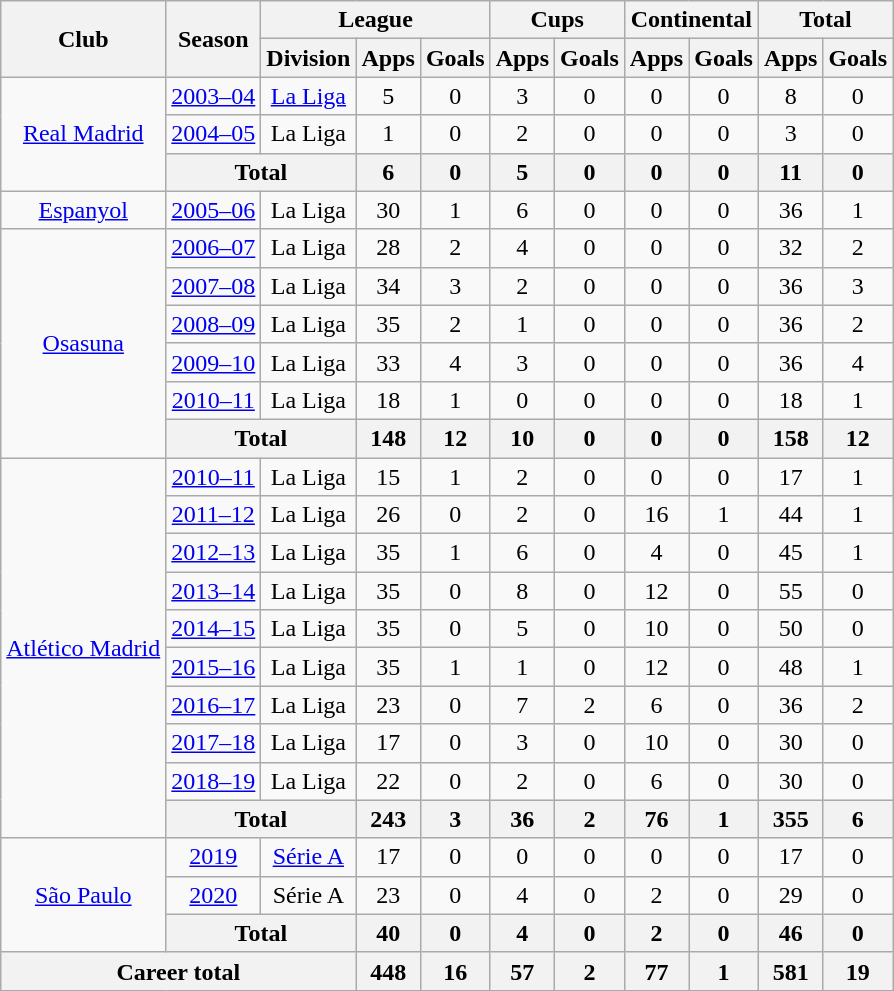<table class="wikitable" style="text-align:center">
<tr>
<th rowspan="2">Club</th>
<th rowspan="2">Season</th>
<th colspan="3">League</th>
<th colspan="2">Cups</th>
<th colspan="2">Continental</th>
<th colspan="2">Total</th>
</tr>
<tr>
<th>Division</th>
<th>Apps</th>
<th>Goals</th>
<th>Apps</th>
<th>Goals</th>
<th>Apps</th>
<th>Goals</th>
<th>Apps</th>
<th>Goals</th>
</tr>
<tr>
<td rowspan="3"><a href='#'>Real Madrid</a></td>
<td><a href='#'>2003–04</a></td>
<td><a href='#'>La Liga</a></td>
<td>5</td>
<td>0</td>
<td>3</td>
<td>0</td>
<td>0</td>
<td>0</td>
<td>8</td>
<td>0</td>
</tr>
<tr>
<td><a href='#'>2004–05</a></td>
<td>La Liga</td>
<td>1</td>
<td>0</td>
<td>2</td>
<td>0</td>
<td>0</td>
<td>0</td>
<td>3</td>
<td>0</td>
</tr>
<tr>
<th colspan="2">Total</th>
<th>6</th>
<th>0</th>
<th>5</th>
<th>0</th>
<th>0</th>
<th>0</th>
<th>11</th>
<th>0</th>
</tr>
<tr>
<td><a href='#'>Espanyol</a></td>
<td><a href='#'>2005–06</a></td>
<td>La Liga</td>
<td>30</td>
<td>1</td>
<td>6</td>
<td>0</td>
<td>0</td>
<td>0</td>
<td>36</td>
<td>1</td>
</tr>
<tr>
<td rowspan="6"><a href='#'>Osasuna</a></td>
<td><a href='#'>2006–07</a></td>
<td>La Liga</td>
<td>28</td>
<td>2</td>
<td>4</td>
<td>0</td>
<td>0</td>
<td>0</td>
<td>32</td>
<td>2</td>
</tr>
<tr>
<td><a href='#'>2007–08</a></td>
<td>La Liga</td>
<td>34</td>
<td>3</td>
<td>2</td>
<td>0</td>
<td>0</td>
<td>0</td>
<td>36</td>
<td>3</td>
</tr>
<tr>
<td><a href='#'>2008–09</a></td>
<td>La Liga</td>
<td>35</td>
<td>2</td>
<td>1</td>
<td>0</td>
<td>0</td>
<td>0</td>
<td>36</td>
<td>2</td>
</tr>
<tr>
<td><a href='#'>2009–10</a></td>
<td>La Liga</td>
<td>33</td>
<td>4</td>
<td>3</td>
<td>0</td>
<td>0</td>
<td>0</td>
<td>36</td>
<td>4</td>
</tr>
<tr>
<td><a href='#'>2010–11</a></td>
<td>La Liga</td>
<td>18</td>
<td>1</td>
<td>0</td>
<td>0</td>
<td>0</td>
<td>0</td>
<td>18</td>
<td>1</td>
</tr>
<tr>
<th colspan="2">Total</th>
<th>148</th>
<th>12</th>
<th>10</th>
<th>0</th>
<th>0</th>
<th>0</th>
<th>158</th>
<th>12</th>
</tr>
<tr>
<td rowspan="10"><a href='#'>Atlético Madrid</a></td>
<td><a href='#'>2010–11</a></td>
<td>La Liga</td>
<td>15</td>
<td>1</td>
<td>2</td>
<td>0</td>
<td>0</td>
<td>0</td>
<td>17</td>
<td>1</td>
</tr>
<tr>
<td><a href='#'>2011–12</a></td>
<td>La Liga</td>
<td>26</td>
<td>0</td>
<td>2</td>
<td>0</td>
<td>16</td>
<td>1</td>
<td>44</td>
<td>1</td>
</tr>
<tr>
<td><a href='#'>2012–13</a></td>
<td>La Liga</td>
<td>35</td>
<td>1</td>
<td>6</td>
<td>0</td>
<td>4</td>
<td>0</td>
<td>45</td>
<td>1</td>
</tr>
<tr>
<td><a href='#'>2013–14</a></td>
<td>La Liga</td>
<td>35</td>
<td>0</td>
<td>8</td>
<td>0</td>
<td>12</td>
<td>0</td>
<td>55</td>
<td>0</td>
</tr>
<tr>
<td><a href='#'>2014–15</a></td>
<td>La Liga</td>
<td>35</td>
<td>0</td>
<td>5</td>
<td>0</td>
<td>10</td>
<td>0</td>
<td>50</td>
<td>0</td>
</tr>
<tr>
<td><a href='#'>2015–16</a></td>
<td>La Liga</td>
<td>35</td>
<td>1</td>
<td>1</td>
<td>0</td>
<td>12</td>
<td>0</td>
<td>48</td>
<td>1</td>
</tr>
<tr>
<td><a href='#'>2016–17</a></td>
<td>La Liga</td>
<td>23</td>
<td>0</td>
<td>7</td>
<td>2</td>
<td>6</td>
<td>0</td>
<td>36</td>
<td>2</td>
</tr>
<tr>
<td><a href='#'>2017–18</a></td>
<td>La Liga</td>
<td>17</td>
<td>0</td>
<td>3</td>
<td>0</td>
<td>10</td>
<td>0</td>
<td>30</td>
<td>0</td>
</tr>
<tr>
<td><a href='#'>2018–19</a></td>
<td>La Liga</td>
<td>22</td>
<td>0</td>
<td>2</td>
<td>0</td>
<td>6</td>
<td>0</td>
<td>30</td>
<td>0</td>
</tr>
<tr>
<th colspan="2">Total</th>
<th>243</th>
<th>3</th>
<th>36</th>
<th>2</th>
<th>76</th>
<th>1</th>
<th>355</th>
<th>6</th>
</tr>
<tr>
<td rowspan="3"><a href='#'>São Paulo</a></td>
<td><a href='#'>2019</a></td>
<td><a href='#'>Série A</a></td>
<td>17</td>
<td>0</td>
<td>0</td>
<td>0</td>
<td>0</td>
<td>0</td>
<td>17</td>
<td>0</td>
</tr>
<tr>
<td><a href='#'>2020</a></td>
<td>Série A</td>
<td>23</td>
<td>0</td>
<td>4</td>
<td>0</td>
<td>2</td>
<td>0</td>
<td>29</td>
<td>0</td>
</tr>
<tr>
<th colspan="2">Total</th>
<th>40</th>
<th>0</th>
<th>4</th>
<th>0</th>
<th>2</th>
<th>0</th>
<th>46</th>
<th>0</th>
</tr>
<tr>
<th colspan="3">Career total</th>
<th>448</th>
<th>16</th>
<th>57</th>
<th>2</th>
<th>77</th>
<th>1</th>
<th>581</th>
<th>19</th>
</tr>
</table>
